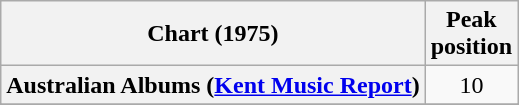<table class="wikitable plainrowheaders sortable">
<tr>
<th>Chart (1975)</th>
<th>Peak<br>position</th>
</tr>
<tr>
<th scope="row">Australian Albums (<a href='#'>Kent Music Report</a>)</th>
<td align="center">10</td>
</tr>
<tr>
</tr>
<tr>
</tr>
<tr>
</tr>
</table>
